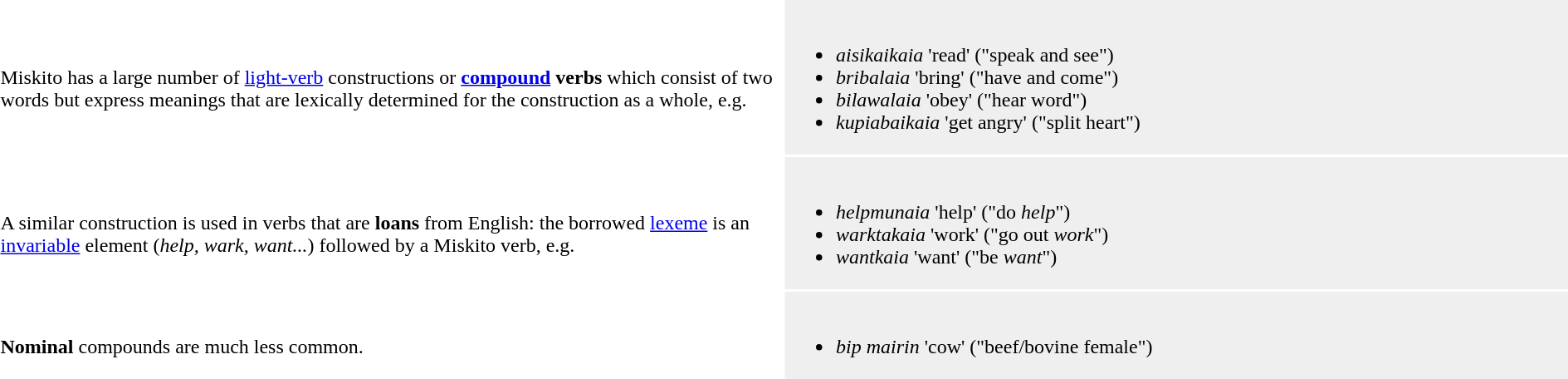<table>
<tr>
<td><br>Miskito has a large number of <a href='#'>light-verb</a> constructions or <strong><a href='#'>compound</a> verbs</strong> which consist of two words but express meanings that are lexically determined for the construction as a whole, e.g.</td>
<td style="width:50%; background:#efefef;"><br><ul><li><em>aisikaikaia</em> 'read' ("speak and see")</li><li><em>bribalaia</em> 'bring' ("have and come")</li><li><em>bilawalaia</em> 'obey' ("hear word")</li><li><em>kupiabaikaia</em> 'get angry' ("split heart")</li></ul></td>
</tr>
<tr>
<td><br>A similar construction is used in verbs that are <strong>loans</strong> from English: the borrowed <a href='#'>lexeme</a> is an <a href='#'>invariable</a> element (<em>help, wark, want...</em>) followed by a Miskito verb, e.g.</td>
<td style="background:#efefef;"><br><ul><li><em>helpmunaia</em> 'help' ("do <em>help</em>")</li><li><em>warktakaia</em> 'work' ("go out <em>work</em>")</li><li><em>wantkaia</em> 'want' ("be <em>want</em>")</li></ul></td>
</tr>
<tr>
<td><br><strong>Nominal</strong> compounds are much less common.</td>
<td style="background:#efefef;"><br><ul><li><em>bip mairin</em> 'cow' ("beef/bovine female")</li></ul></td>
</tr>
</table>
